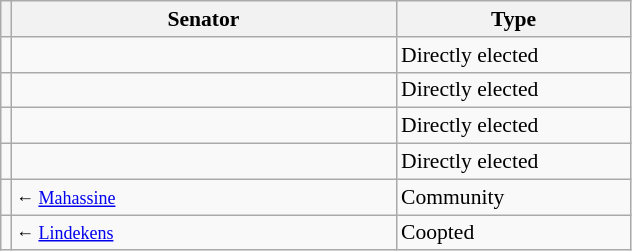<table class="sortable wikitable" style="text-align:left; font-size:90%">
<tr>
<th></th>
<th style="width:250px;">Senator</th>
<th style="width:150px;">Type</th>
</tr>
<tr>
<td></td>
<td></td>
<td>Directly elected</td>
</tr>
<tr>
<td></td>
<td></td>
<td>Directly elected</td>
</tr>
<tr>
<td></td>
<td></td>
<td>Directly elected</td>
</tr>
<tr>
<td></td>
<td></td>
<td>Directly elected</td>
</tr>
<tr>
<td></td>
<td> <small>← <a href='#'>Mahassine</a></small></td>
<td>Community</td>
</tr>
<tr>
<td></td>
<td> <small>← <a href='#'>Lindekens</a></small></td>
<td>Coopted</td>
</tr>
</table>
